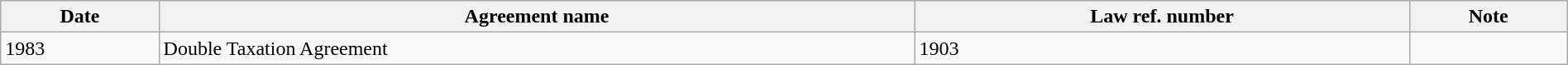<table class="wikitable sortable" width="100%">
<tr>
<th class="unsortable">Date</th>
<th>Agreement name</th>
<th>Law ref. number</th>
<th>Note</th>
</tr>
<tr>
<td>1983</td>
<td>Double Taxation Agreement</td>
<td>1903</td>
<td></td>
</tr>
</table>
